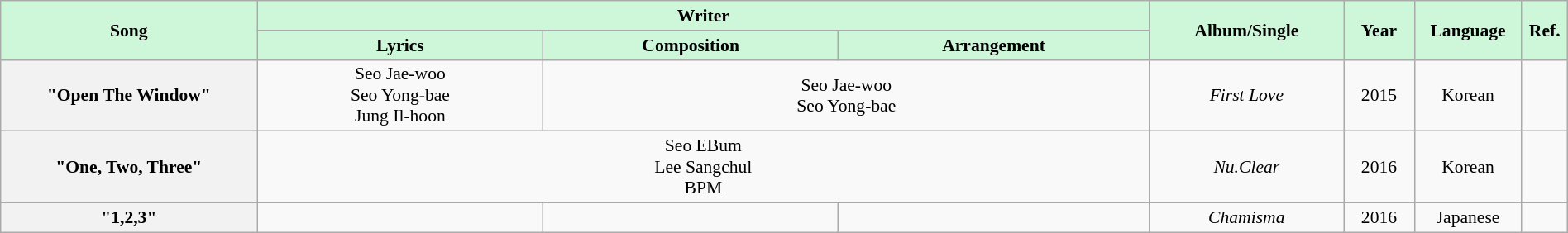<table class="wikitable" style="margin:0.5em auto; clear:both; font-size:.9em; text-align:center; width:100%">
<tr>
<th rowspan="2" style="width:200px; background:#CEF6D8;">Song</th>
<th colspan="3" style="width:900px; background:#CEF6D8;">Writer</th>
<th rowspan="2" style="width:150px; background:#CEF6D8;">Album/Single</th>
<th rowspan="2" style="width:50px; background:#CEF6D8;">Year</th>
<th rowspan="2" style="width:80px; background:#CEF6D8;">Language</th>
<th rowspan="2" style="width:30px; background:#CEF6D8;">Ref.</th>
</tr>
<tr>
<th style=background:#CEF6D8;">Lyrics</th>
<th style=background:#CEF6D8;">Composition</th>
<th style=background:#CEF6D8;">Arrangement</th>
</tr>
<tr>
<th>"Open The Window" <br></th>
<td>Seo Jae-woo<br> Seo Yong-bae<br> Jung Il-hoon</td>
<td colspan="2">Seo Jae-woo<br> Seo Yong-bae</td>
<td><em>First Love</em></td>
<td>2015</td>
<td>Korean</td>
<td></td>
</tr>
<tr>
<th>"One, Two, Three"  <br></th>
<td colspan="3">Seo EBum<br> Lee Sangchul<br> BPM</td>
<td><em>Nu.Clear</em></td>
<td>2016</td>
<td>Korean</td>
<td></td>
</tr>
<tr>
<th>"1,2,3"</th>
<td></td>
<td></td>
<td></td>
<td><em>Chamisma</em></td>
<td>2016</td>
<td>Japanese</td>
<td></td>
</tr>
</table>
